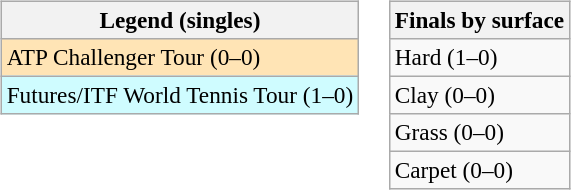<table>
<tr valign=top>
<td><br><table class=wikitable style=font-size:97%>
<tr>
<th>Legend (singles)</th>
</tr>
<tr bgcolor=moccasin>
<td>ATP Challenger Tour (0–0)</td>
</tr>
<tr bgcolor=#cffcff>
<td>Futures/ITF World Tennis Tour (1–0)</td>
</tr>
</table>
</td>
<td><br><table class=wikitable style=font-size:97%>
<tr>
<th>Finals by surface</th>
</tr>
<tr>
<td>Hard (1–0)</td>
</tr>
<tr>
<td>Clay (0–0)</td>
</tr>
<tr>
<td>Grass (0–0)</td>
</tr>
<tr>
<td>Carpet (0–0)</td>
</tr>
</table>
</td>
</tr>
</table>
